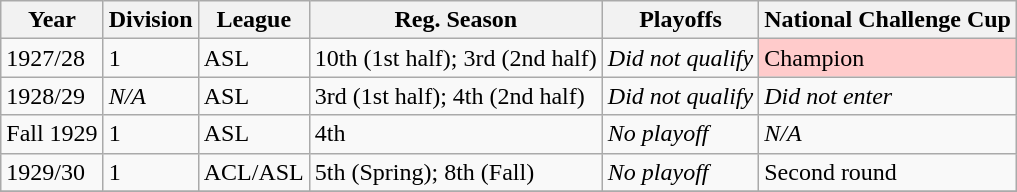<table class="wikitable">
<tr>
<th>Year</th>
<th>Division</th>
<th>League</th>
<th>Reg. Season</th>
<th>Playoffs</th>
<th>National Challenge Cup</th>
</tr>
<tr>
<td>1927/28</td>
<td>1</td>
<td>ASL</td>
<td>10th (1st half); 3rd (2nd half)</td>
<td><em>Did not qualify</em></td>
<td bgcolor="FFCBCB">Champion</td>
</tr>
<tr>
<td>1928/29</td>
<td><em>N/A</em></td>
<td>ASL</td>
<td>3rd (1st half); 4th (2nd half)</td>
<td><em>Did not qualify</em></td>
<td><em>Did not enter</em></td>
</tr>
<tr>
<td>Fall 1929</td>
<td>1</td>
<td>ASL</td>
<td>4th</td>
<td><em>No playoff</em></td>
<td><em>N/A</em></td>
</tr>
<tr>
<td>1929/30</td>
<td>1</td>
<td>ACL/ASL</td>
<td>5th (Spring); 8th (Fall)</td>
<td><em>No playoff</em></td>
<td>Second round</td>
</tr>
<tr>
</tr>
</table>
